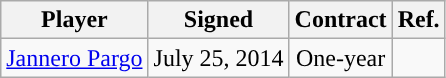<table class="wikitable sortable sortable" style="text-align: center;">
<tr>
<th>Player</th>
<th>Signed</th>
<th>Contract</th>
<th>Ref.</th>
</tr>
<tr>
<td><a href='#'>Jannero Pargo</a></td>
<td>July 25, 2014</td>
<td>One-year</td>
<td></td>
</tr>
</table>
